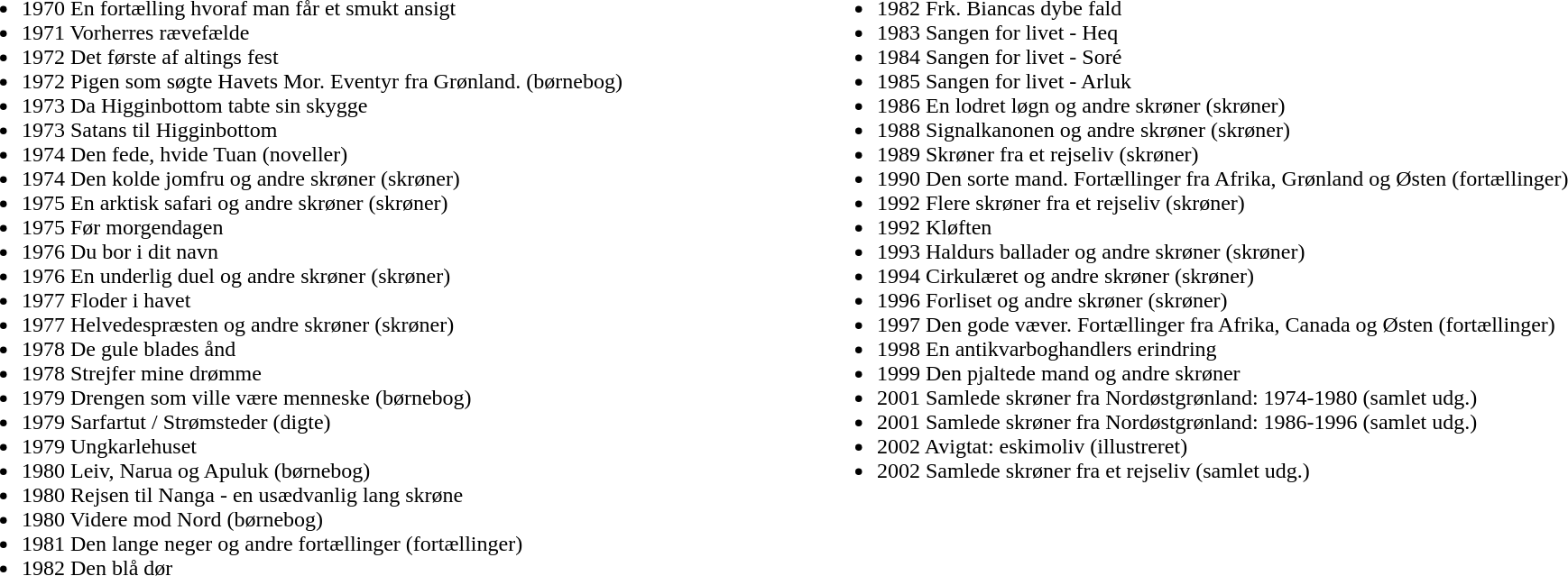<table border=0 cellpadding=0 cellspacing=0>
<tr valign=top>
<td width=33%><br><ul><li>1970	En fortælling hvoraf man får et smukt ansigt</li><li>1971	Vorherres rævefælde</li><li>1972	Det første af altings fest</li><li>1972	Pigen som søgte Havets Mor. Eventyr fra Grønland. (børnebog)</li><li>1973	Da Higginbottom tabte sin skygge</li><li>1973	Satans til Higginbottom</li><li>1974	Den fede, hvide Tuan (noveller)</li><li>1974	Den kolde jomfru og andre skrøner (skrøner)</li><li>1975	En arktisk safari og andre skrøner (skrøner)</li><li>1975	Før morgendagen</li><li>1976	Du bor i dit navn</li><li>1976	En underlig duel og andre skrøner (skrøner)</li><li>1977	Floder i havet</li><li>1977	Helvedespræsten og andre skrøner (skrøner)</li><li>1978	De gule blades ånd</li><li>1978	Strejfer mine drømme</li><li>1979	Drengen som ville være menneske (børnebog)</li><li>1979	Sarfartut / Strømsteder (digte)</li><li>1979	Ungkarlehuset</li><li>1980	Leiv, Narua og Apuluk (børnebog)</li><li>1980	Rejsen til Nanga - en usædvanlig lang skrøne</li><li>1980	Videre mod Nord (børnebog)</li><li>1981	Den lange neger og andre fortællinger (fortællinger)</li><li>1982	Den blå dør</li></ul></td>
<td width=33%><br><ul><li>1982	Frk. Biancas dybe fald</li><li>1983	Sangen for livet - Heq</li><li>1984	Sangen for livet - Soré</li><li>1985	Sangen for livet - Arluk</li><li>1986	En lodret løgn og andre skrøner (skrøner)</li><li>1988	Signalkanonen og andre skrøner (skrøner)</li><li>1989	Skrøner fra et rejseliv (skrøner)</li><li>1990	Den sorte mand. Fortællinger fra Afrika, Grønland og Østen (fortællinger)</li><li>1992	Flere skrøner fra et rejseliv (skrøner)</li><li>1992	Kløften</li><li>1993	Haldurs ballader og andre skrøner (skrøner)</li><li>1994	Cirkulæret og andre skrøner (skrøner)</li><li>1996	Forliset og andre skrøner (skrøner)</li><li>1997	Den gode væver. Fortællinger fra Afrika, Canada og Østen (fortællinger)</li><li>1998	En antikvarboghandlers erindring</li><li>1999	Den pjaltede mand og andre skrøner</li><li>2001	Samlede skrøner fra Nordøstgrønland: 1974-1980 (samlet udg.)</li><li>2001	Samlede skrøner fra Nordøstgrønland: 1986-1996 (samlet udg.)</li><li>2002	Avigtat: eskimoliv (illustreret)</li><li>2002	Samlede skrøner fra et rejseliv (samlet udg.)</li></ul></td>
</tr>
</table>
